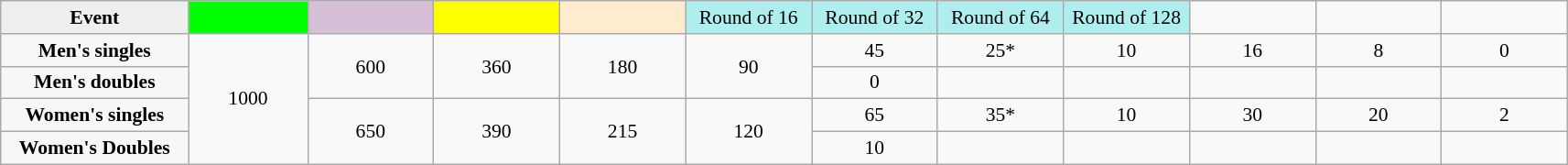<table class=wikitable style=font-size:90%;text-align:center>
<tr>
<td style="width:130px; background:#efefef;"><strong>Event</strong></td>
<td style="width:80px; background:lime;"></td>
<td style="width:85px; background:thistle;"></td>
<td style="width:85px; background:#ff0;"></td>
<td style="width:85px; background:#ffebcd;"></td>
<td style="width:85px; background:#afeeee;">Round of 16</td>
<td style="width:85px; background:#afeeee;">Round of 32</td>
<td style="width:85px; background:#afeeee;">Round of 64</td>
<td style="width:85px; background:#afeeee;">Round of 128</td>
<td width=85></td>
<td width=85></td>
<td width=85></td>
</tr>
<tr>
<th style="background:#f7f7f7;">Men's singles</th>
<td rowspan=4>1000</td>
<td rowspan=2>600</td>
<td rowspan=2>360</td>
<td rowspan=2>180</td>
<td rowspan=2>90</td>
<td>45</td>
<td>25*</td>
<td>10</td>
<td>16</td>
<td>8</td>
<td>0</td>
</tr>
<tr>
<th style="background:#f7f7f7;">Men's doubles</th>
<td>0</td>
<td></td>
<td></td>
<td></td>
<td></td>
<td></td>
</tr>
<tr>
<th style="background:#f7f7f7;">Women's singles</th>
<td rowspan=2>650</td>
<td rowspan=2>390</td>
<td rowspan=2>215</td>
<td rowspan=2>120</td>
<td>65</td>
<td>35*</td>
<td>10</td>
<td>30</td>
<td>20</td>
<td>2</td>
</tr>
<tr>
<th style="background:#f7f7f7;">Women's Doubles</th>
<td>10</td>
<td></td>
<td></td>
<td></td>
<td></td>
<td></td>
</tr>
</table>
